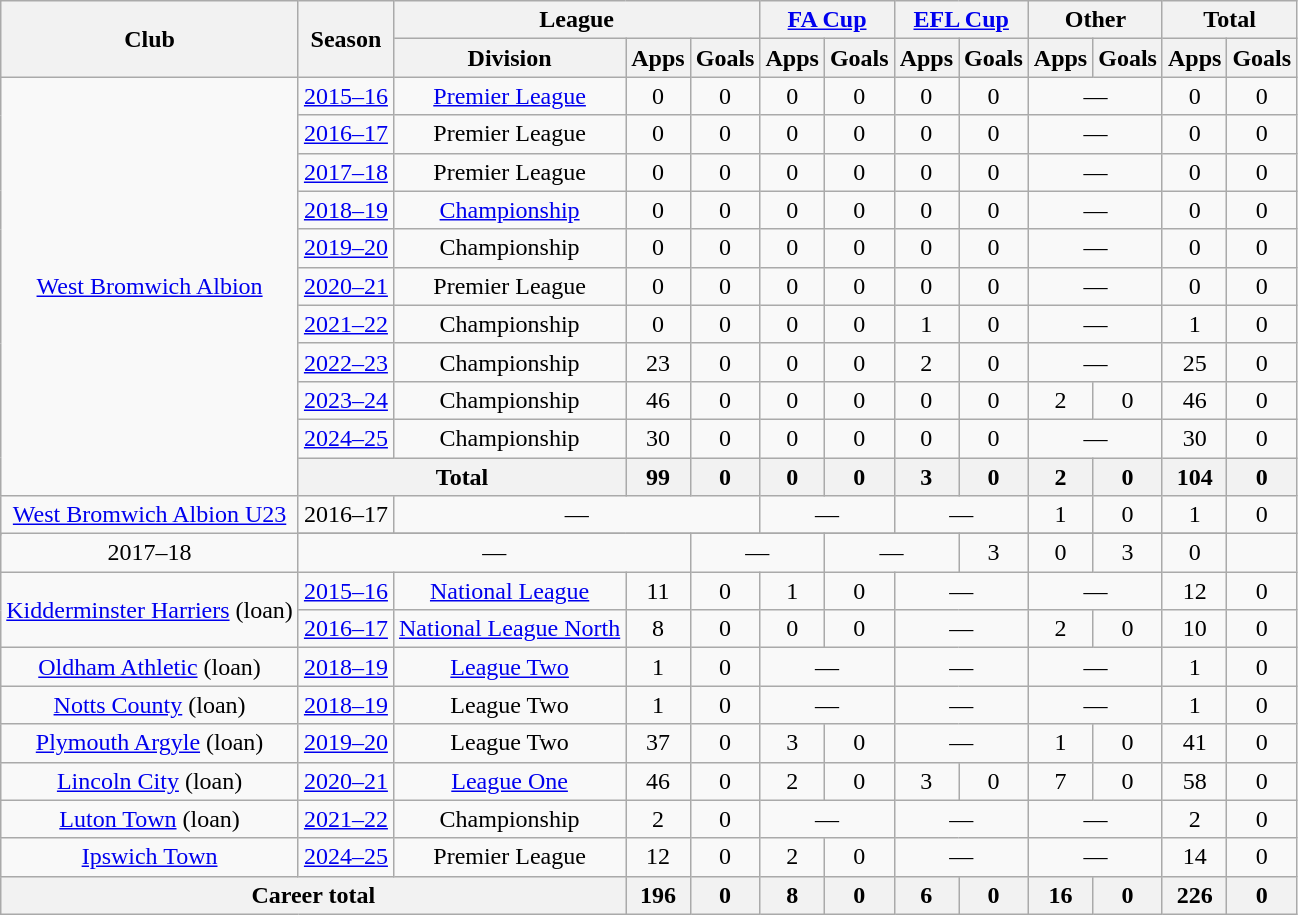<table class=wikitable style="text-align: center;">
<tr>
<th rowspan=2>Club</th>
<th rowspan=2>Season</th>
<th colspan=3>League</th>
<th colspan=2><a href='#'>FA Cup</a></th>
<th colspan=2><a href='#'>EFL Cup</a></th>
<th colspan=2>Other</th>
<th colspan=2>Total</th>
</tr>
<tr>
<th>Division</th>
<th>Apps</th>
<th>Goals</th>
<th>Apps</th>
<th>Goals</th>
<th>Apps</th>
<th>Goals</th>
<th>Apps</th>
<th>Goals</th>
<th>Apps</th>
<th>Goals</th>
</tr>
<tr>
<td rowspan=11><a href='#'>West Bromwich Albion</a></td>
<td><a href='#'>2015–16</a></td>
<td><a href='#'>Premier League</a></td>
<td>0</td>
<td>0</td>
<td>0</td>
<td>0</td>
<td>0</td>
<td>0</td>
<td colspan=2>—</td>
<td>0</td>
<td>0</td>
</tr>
<tr>
<td><a href='#'>2016–17</a></td>
<td>Premier League</td>
<td>0</td>
<td>0</td>
<td>0</td>
<td>0</td>
<td>0</td>
<td>0</td>
<td colspan=2>—</td>
<td>0</td>
<td>0</td>
</tr>
<tr>
<td><a href='#'>2017–18</a></td>
<td>Premier League</td>
<td>0</td>
<td>0</td>
<td>0</td>
<td>0</td>
<td>0</td>
<td>0</td>
<td colspan=2>—</td>
<td>0</td>
<td>0</td>
</tr>
<tr>
<td><a href='#'>2018–19</a></td>
<td><a href='#'>Championship</a></td>
<td>0</td>
<td>0</td>
<td>0</td>
<td>0</td>
<td>0</td>
<td>0</td>
<td colspan=2>—</td>
<td>0</td>
<td>0</td>
</tr>
<tr>
<td><a href='#'>2019–20</a></td>
<td>Championship</td>
<td>0</td>
<td>0</td>
<td>0</td>
<td>0</td>
<td>0</td>
<td>0</td>
<td colspan=2>—</td>
<td>0</td>
<td>0</td>
</tr>
<tr>
<td><a href='#'>2020–21</a></td>
<td>Premier League</td>
<td>0</td>
<td>0</td>
<td>0</td>
<td>0</td>
<td>0</td>
<td>0</td>
<td colspan=2>—</td>
<td>0</td>
<td>0</td>
</tr>
<tr>
<td><a href='#'>2021–22</a></td>
<td>Championship</td>
<td>0</td>
<td>0</td>
<td>0</td>
<td>0</td>
<td>1</td>
<td>0</td>
<td colspan=2>—</td>
<td>1</td>
<td>0</td>
</tr>
<tr>
<td><a href='#'>2022–23</a></td>
<td>Championship</td>
<td>23</td>
<td>0</td>
<td>0</td>
<td>0</td>
<td>2</td>
<td>0</td>
<td colspan=2>—</td>
<td>25</td>
<td>0</td>
</tr>
<tr>
<td><a href='#'>2023–24</a></td>
<td>Championship</td>
<td>46</td>
<td>0</td>
<td>0</td>
<td>0</td>
<td>0</td>
<td>0</td>
<td>2</td>
<td>0</td>
<td>46</td>
<td>0</td>
</tr>
<tr>
<td><a href='#'>2024–25</a></td>
<td>Championship</td>
<td>30</td>
<td>0</td>
<td>0</td>
<td>0</td>
<td>0</td>
<td>0</td>
<td colspan=2>—</td>
<td>30</td>
<td>0</td>
</tr>
<tr>
<th colspan=2>Total</th>
<th>99</th>
<th>0</th>
<th>0</th>
<th>0</th>
<th>3</th>
<th>0</th>
<th>2</th>
<th>0</th>
<th>104</th>
<th>0</th>
</tr>
<tr>
<td rowspan=2><a href='#'>West Bromwich Albion U23</a></td>
<td>2016–17</td>
<td colspan=3>—</td>
<td colspan=2>—</td>
<td colspan=2>—</td>
<td>1</td>
<td>0</td>
<td>1</td>
<td>0</td>
</tr>
<tr>
</tr>
<tr>
<td>2017–18</td>
<td colspan=3>—</td>
<td colspan=2>—</td>
<td colspan=2>—</td>
<td>3</td>
<td>0</td>
<td>3</td>
<td>0</td>
</tr>
<tr>
<td rowspan=2><a href='#'>Kidderminster Harriers</a> (loan)</td>
<td><a href='#'>2015–16</a></td>
<td><a href='#'>National League</a></td>
<td>11</td>
<td>0</td>
<td>1</td>
<td>0</td>
<td colspan=2>—</td>
<td colspan=2>—</td>
<td>12</td>
<td>0</td>
</tr>
<tr>
<td><a href='#'>2016–17</a></td>
<td><a href='#'>National League North</a></td>
<td>8</td>
<td>0</td>
<td>0</td>
<td>0</td>
<td colspan=2>—</td>
<td>2</td>
<td>0</td>
<td>10</td>
<td>0</td>
</tr>
<tr>
<td><a href='#'>Oldham Athletic</a> (loan)</td>
<td><a href='#'>2018–19</a></td>
<td><a href='#'>League Two</a></td>
<td>1</td>
<td>0</td>
<td colspan=2>—</td>
<td colspan=2>—</td>
<td colspan=2>—</td>
<td>1</td>
<td>0</td>
</tr>
<tr>
<td><a href='#'>Notts County</a> (loan)</td>
<td><a href='#'>2018–19</a></td>
<td>League Two</td>
<td>1</td>
<td>0</td>
<td colspan=2>—</td>
<td colspan=2>—</td>
<td colspan=2>—</td>
<td>1</td>
<td>0</td>
</tr>
<tr>
<td><a href='#'>Plymouth Argyle</a> (loan)</td>
<td><a href='#'>2019–20</a></td>
<td>League Two</td>
<td>37</td>
<td>0</td>
<td>3</td>
<td>0</td>
<td colspan=2>—</td>
<td>1</td>
<td>0</td>
<td>41</td>
<td>0</td>
</tr>
<tr>
<td><a href='#'>Lincoln City</a> (loan)</td>
<td><a href='#'>2020–21</a></td>
<td><a href='#'>League One</a></td>
<td>46</td>
<td>0</td>
<td>2</td>
<td>0</td>
<td>3</td>
<td>0</td>
<td>7</td>
<td>0</td>
<td>58</td>
<td>0</td>
</tr>
<tr>
<td><a href='#'>Luton Town</a> (loan)</td>
<td><a href='#'>2021–22</a></td>
<td>Championship</td>
<td>2</td>
<td>0</td>
<td colspan="2">—</td>
<td colspan="2">—</td>
<td colspan=2>—</td>
<td>2</td>
<td>0</td>
</tr>
<tr>
<td><a href='#'>Ipswich Town</a></td>
<td><a href='#'>2024–25</a></td>
<td>Premier League</td>
<td>12</td>
<td>0</td>
<td>2</td>
<td>0</td>
<td colspan="2">—</td>
<td colspan=2>—</td>
<td>14</td>
<td>0</td>
</tr>
<tr>
<th colspan=3>Career total</th>
<th>196</th>
<th>0</th>
<th>8</th>
<th>0</th>
<th>6</th>
<th>0</th>
<th>16</th>
<th>0</th>
<th>226</th>
<th>0</th>
</tr>
</table>
